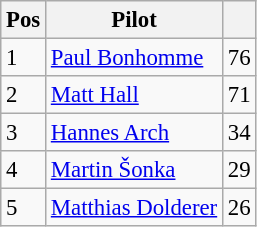<table class="wikitable" style="font-size: 95%;">
<tr>
<th>Pos</th>
<th>Pilot</th>
<th></th>
</tr>
<tr>
<td>1</td>
<td> <a href='#'>Paul Bonhomme</a></td>
<td align="right">76</td>
</tr>
<tr>
<td>2</td>
<td> <a href='#'>Matt Hall</a></td>
<td align="right">71</td>
</tr>
<tr>
<td>3</td>
<td> <a href='#'>Hannes Arch</a></td>
<td align="right">34</td>
</tr>
<tr>
<td>4</td>
<td> <a href='#'>Martin Šonka</a></td>
<td align="right">29</td>
</tr>
<tr>
<td>5</td>
<td> <a href='#'>Matthias Dolderer</a></td>
<td align="right">26</td>
</tr>
</table>
